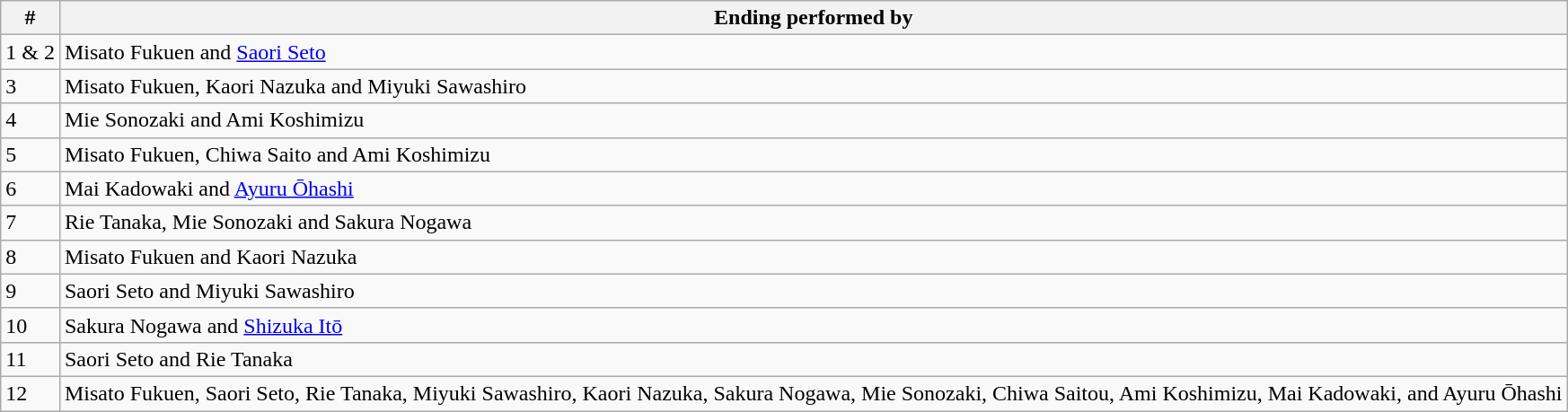<table class="wikitable">
<tr>
<th>#</th>
<th>Ending performed by</th>
</tr>
<tr>
<td>1 & 2</td>
<td>Misato Fukuen and <a href='#'>Saori Seto</a></td>
</tr>
<tr>
<td>3</td>
<td>Misato Fukuen, Kaori Nazuka and Miyuki Sawashiro</td>
</tr>
<tr>
<td>4</td>
<td>Mie Sonozaki and Ami Koshimizu</td>
</tr>
<tr>
<td>5</td>
<td>Misato Fukuen, Chiwa Saito and Ami Koshimizu</td>
</tr>
<tr>
<td>6</td>
<td>Mai Kadowaki and <a href='#'>Ayuru Ōhashi</a></td>
</tr>
<tr>
<td>7</td>
<td>Rie Tanaka, Mie Sonozaki and Sakura Nogawa</td>
</tr>
<tr>
<td>8</td>
<td>Misato Fukuen and Kaori Nazuka</td>
</tr>
<tr>
<td>9</td>
<td>Saori Seto and Miyuki Sawashiro</td>
</tr>
<tr>
<td>10</td>
<td>Sakura Nogawa and <a href='#'>Shizuka Itō</a></td>
</tr>
<tr>
<td>11</td>
<td>Saori Seto and Rie Tanaka</td>
</tr>
<tr>
<td>12</td>
<td>Misato Fukuen, Saori Seto, Rie Tanaka, Miyuki Sawashiro, Kaori Nazuka, Sakura Nogawa, Mie Sonozaki, Chiwa Saitou, Ami Koshimizu, Mai Kadowaki, and Ayuru Ōhashi</td>
</tr>
</table>
